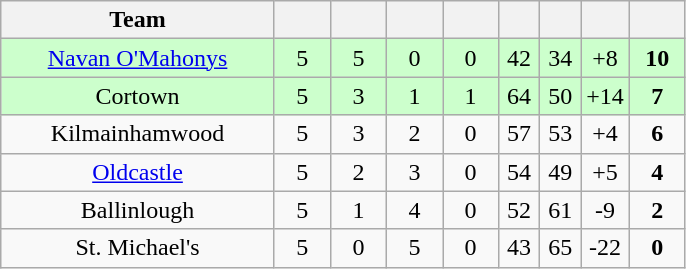<table class="wikitable" style="text-align:center">
<tr>
<th width="175">Team</th>
<th width="30"></th>
<th width="30"></th>
<th width="30"></th>
<th width="30"></th>
<th width="20"></th>
<th width="20"></th>
<th width="20"></th>
<th width="30"></th>
</tr>
<tr style="background:#cfc;">
<td><a href='#'>Navan O'Mahonys</a></td>
<td>5</td>
<td>5</td>
<td>0</td>
<td>0</td>
<td>42</td>
<td>34</td>
<td>+8</td>
<td><strong>10</strong></td>
</tr>
<tr style="background:#cfc;">
<td>Cortown</td>
<td>5</td>
<td>3</td>
<td>1</td>
<td>1</td>
<td>64</td>
<td>50</td>
<td>+14</td>
<td><strong>7</strong></td>
</tr>
<tr>
<td>Kilmainhamwood</td>
<td>5</td>
<td>3</td>
<td>2</td>
<td>0</td>
<td>57</td>
<td>53</td>
<td>+4</td>
<td><strong>6</strong></td>
</tr>
<tr>
<td><a href='#'>Oldcastle</a></td>
<td>5</td>
<td>2</td>
<td>3</td>
<td>0</td>
<td>54</td>
<td>49</td>
<td>+5</td>
<td><strong>4</strong></td>
</tr>
<tr>
<td>Ballinlough</td>
<td>5</td>
<td>1</td>
<td>4</td>
<td>0</td>
<td>52</td>
<td>61</td>
<td>-9</td>
<td><strong>2</strong></td>
</tr>
<tr>
<td>St. Michael's</td>
<td>5</td>
<td>0</td>
<td>5</td>
<td>0</td>
<td>43</td>
<td>65</td>
<td>-22</td>
<td><strong>0</strong></td>
</tr>
</table>
